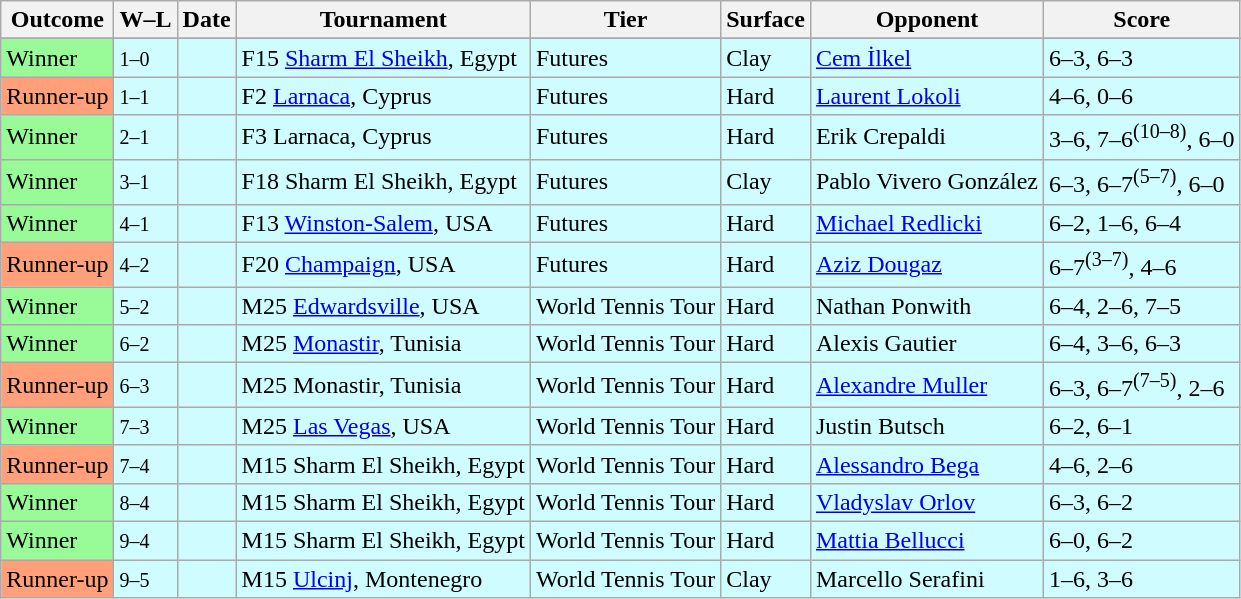<table class="sortable wikitable">
<tr>
<th>Outcome</th>
<th class="unsortable">W–L</th>
<th>Date</th>
<th>Tournament</th>
<th>Tier</th>
<th>Surface</th>
<th>Opponent</th>
<th>Score</th>
</tr>
<tr style="background:moccasin;">
</tr>
<tr bgcolor=#cffcff>
<td bgcolor=#98FB98>Winner</td>
<td><small>1–0</small></td>
<td></td>
<td>F15 <a href='#'>Sharm El Sheikh</a>, Egypt</td>
<td>Futures</td>
<td>Clay</td>
<td> <a href='#'>Cem İlkel</a></td>
<td>6–3, 6–3</td>
</tr>
<tr bgcolor=#cffcff>
<td bgcolor=#FFA07A>Runner-up</td>
<td><small>1–1</small></td>
<td></td>
<td>F2 <a href='#'>Larnaca</a>, Cyprus</td>
<td>Futures</td>
<td>Hard</td>
<td> <a href='#'>Laurent Lokoli</a></td>
<td>4–6, 0–6</td>
</tr>
<tr bgcolor=#cffcff>
<td bgcolor=#98FB98>Winner</td>
<td><small>2–1</small></td>
<td></td>
<td>F3 Larnaca, Cyprus</td>
<td>Futures</td>
<td>Hard</td>
<td> Erik Crepaldi</td>
<td>3–6, 7–6<sup>(10–8)</sup>, 6–0</td>
</tr>
<tr bgcolor=#cffcff>
<td bgcolor=#98FB98>Winner</td>
<td><small>3–1</small></td>
<td></td>
<td>F18 Sharm El Sheikh, Egypt</td>
<td>Futures</td>
<td>Clay</td>
<td> Pablo Vivero González</td>
<td>6–3, 6–7<sup>(5–7)</sup>, 6–0</td>
</tr>
<tr bgcolor=#cffcff>
<td bgcolor=#98FB98>Winner</td>
<td><small>4–1</small></td>
<td></td>
<td>F13 <a href='#'>Winston-Salem</a>, USA</td>
<td>Futures</td>
<td>Hard</td>
<td> <a href='#'>Michael Redlicki</a></td>
<td>6–2, 1–6, 6–4</td>
</tr>
<tr bgcolor=#cffcff>
<td bgcolor=#FFA07A>Runner-up</td>
<td><small>4–2</small></td>
<td></td>
<td>F20 <a href='#'>Champaign</a>, USA</td>
<td>Futures</td>
<td>Hard</td>
<td> <a href='#'>Aziz Dougaz</a></td>
<td>6–7<sup>(3–7)</sup>, 4–6</td>
</tr>
<tr bgcolor=#cffcff>
<td bgcolor=#98FB98>Winner</td>
<td><small>5–2</small></td>
<td></td>
<td>M25 <a href='#'>Edwardsville</a>, USA</td>
<td>World Tennis Tour</td>
<td>Hard</td>
<td> Nathan Ponwith</td>
<td>6–4, 2–6, 7–5</td>
</tr>
<tr bgcolor=#cffcff>
<td bgcolor=#98FB98>Winner</td>
<td><small>6–2</small></td>
<td></td>
<td>M25 <a href='#'>Monastir</a>, Tunisia</td>
<td>World Tennis Tour</td>
<td>Hard</td>
<td> Alexis Gautier</td>
<td>6–4, 3–6, 6–3</td>
</tr>
<tr bgcolor=#cffcff>
<td bgcolor=#FFA07A>Runner-up</td>
<td><small>6–3</small></td>
<td></td>
<td>M25 Monastir, Tunisia</td>
<td>World Tennis Tour</td>
<td>Hard</td>
<td> <a href='#'>Alexandre Muller</a></td>
<td>6–3, 6–7<sup>(7–5)</sup>, 2–6</td>
</tr>
<tr bgcolor=#cffcff>
<td bgcolor=#98FB98>Winner</td>
<td><small>7–3</small></td>
<td></td>
<td>M25 <a href='#'>Las Vegas</a>, USA</td>
<td>World Tennis Tour</td>
<td>Hard</td>
<td> Justin Butsch</td>
<td>6–2, 6–1</td>
</tr>
<tr bgcolor=#cffcff>
<td bgcolor=#FFA07A>Runner-up</td>
<td><small>7–4</small></td>
<td></td>
<td>M15 Sharm El Sheikh, Egypt</td>
<td>World Tennis Tour</td>
<td>Hard</td>
<td> <a href='#'>Alessandro Bega</a></td>
<td>4–6, 2–6</td>
</tr>
<tr bgcolor=#cffcff>
<td bgcolor=#98FB98>Winner</td>
<td><small>8–4</small></td>
<td></td>
<td>M15 Sharm El Sheikh, Egypt</td>
<td>World Tennis Tour</td>
<td>Hard</td>
<td> <a href='#'>Vladyslav Orlov</a></td>
<td>6–3, 6–2</td>
</tr>
<tr bgcolor=#cffcff>
<td bgcolor=#98FB98>Winner</td>
<td><small>9–4</small></td>
<td></td>
<td>M15 Sharm El Sheikh, Egypt</td>
<td>World Tennis Tour</td>
<td>Hard</td>
<td> <a href='#'>Mattia Bellucci</a></td>
<td>6–0, 6–2</td>
</tr>
<tr bgcolor=#cffcff>
<td bgcolor=#FFA07A>Runner-up</td>
<td><small>9–5</small></td>
<td></td>
<td>M15 <a href='#'>Ulcinj</a>, Montenegro</td>
<td>World Tennis Tour</td>
<td>Clay</td>
<td> Marcello Serafini</td>
<td>1–6, 3–6</td>
</tr>
</table>
